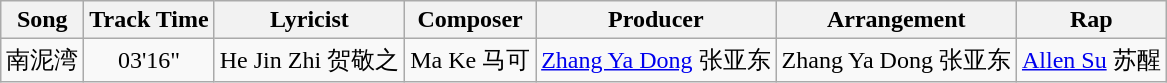<table class="wikitable" style="text-align:center;">
<tr>
<th>Song</th>
<th>Track Time</th>
<th>Lyricist</th>
<th>Composer</th>
<th>Producer</th>
<th>Arrangement</th>
<th>Rap</th>
</tr>
<tr>
<td>南泥湾</td>
<td>03'16"</td>
<td>He Jin Zhi 贺敬之</td>
<td>Ma Ke 马可</td>
<td><a href='#'>Zhang Ya Dong</a> 张亚东</td>
<td>Zhang Ya Dong 张亚东</td>
<td><a href='#'>Allen Su</a> 苏醒</td>
</tr>
</table>
